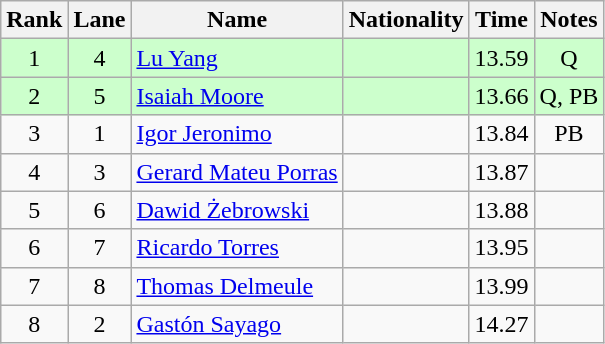<table class="wikitable sortable" style="text-align:center">
<tr>
<th>Rank</th>
<th>Lane</th>
<th>Name</th>
<th>Nationality</th>
<th>Time</th>
<th>Notes</th>
</tr>
<tr bgcolor=ccffcc>
<td>1</td>
<td>4</td>
<td align=left><a href='#'>Lu Yang</a></td>
<td align=left></td>
<td>13.59</td>
<td>Q</td>
</tr>
<tr bgcolor=ccffcc>
<td>2</td>
<td>5</td>
<td align=left><a href='#'>Isaiah Moore</a></td>
<td align=left></td>
<td>13.66</td>
<td>Q, PB</td>
</tr>
<tr>
<td>3</td>
<td>1</td>
<td align=left><a href='#'>Igor Jeronimo</a></td>
<td align=left></td>
<td>13.84</td>
<td>PB</td>
</tr>
<tr>
<td>4</td>
<td>3</td>
<td align=left><a href='#'>Gerard Mateu Porras</a></td>
<td align=left></td>
<td>13.87</td>
<td></td>
</tr>
<tr>
<td>5</td>
<td>6</td>
<td align=left><a href='#'>Dawid Żebrowski</a></td>
<td align=left></td>
<td>13.88</td>
<td></td>
</tr>
<tr>
<td>6</td>
<td>7</td>
<td align=left><a href='#'>Ricardo Torres</a></td>
<td align=left></td>
<td>13.95</td>
<td></td>
</tr>
<tr>
<td>7</td>
<td>8</td>
<td align=left><a href='#'>Thomas Delmeule</a></td>
<td align=left></td>
<td>13.99</td>
<td></td>
</tr>
<tr>
<td>8</td>
<td>2</td>
<td align=left><a href='#'>Gastón Sayago</a></td>
<td align=left></td>
<td>14.27</td>
<td></td>
</tr>
</table>
